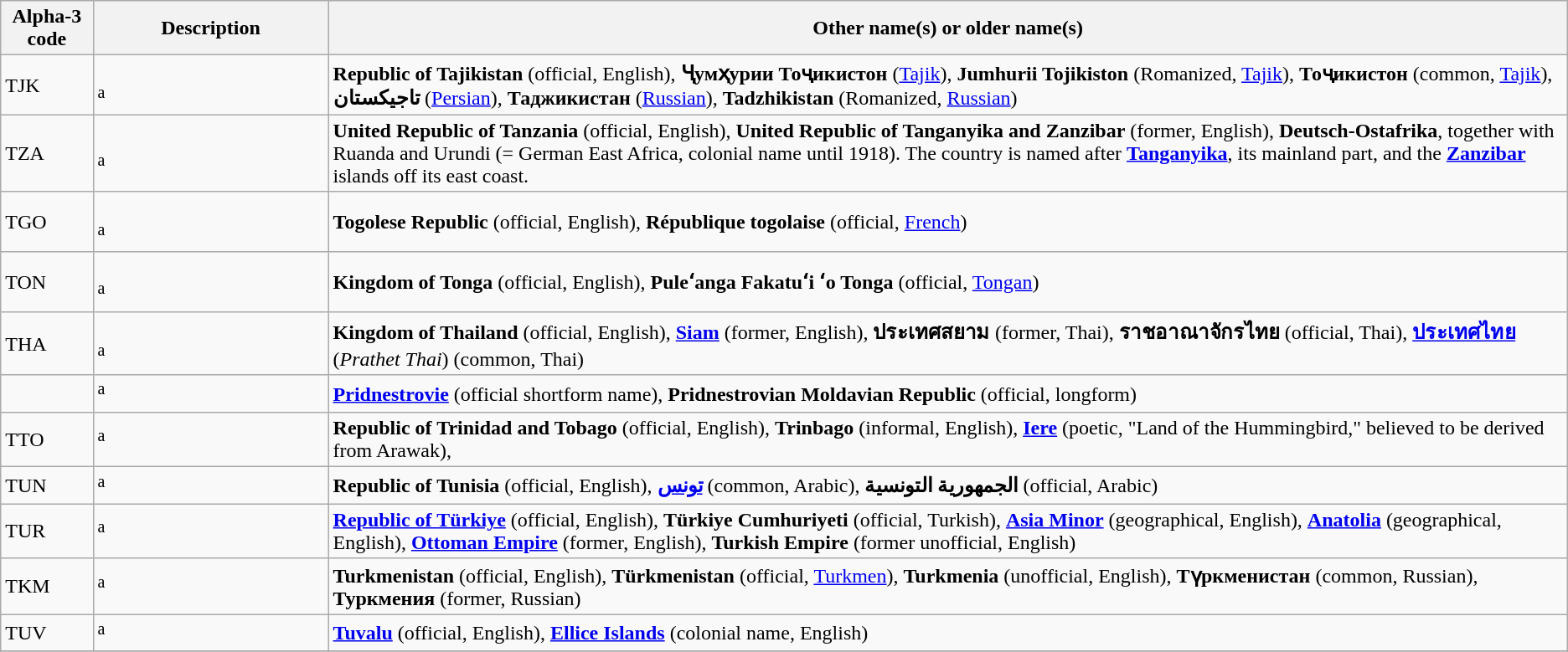<table class="wikitable">
<tr>
<th>Alpha-3 code</th>
<th width=180px>Description</th>
<th>Other name(s) or older name(s)</th>
</tr>
<tr>
<td>TJK</td>
<td> <br> <sup>a</sup></td>
<td><strong>Republic of Tajikistan</strong> (official, English),  <strong>Ҷумҳурии Тоҷикистон</strong> (<a href='#'>Tajik</a>), <strong>Jumhurii Tojikiston</strong> (Romanized, <a href='#'>Tajik</a>), <strong>Тоҷикистон</strong> (common, <a href='#'>Tajik</a>), <strong>تاجیکستان</strong> (<a href='#'>Persian</a>), <strong>Таджикистан</strong> (<a href='#'>Russian</a>), <strong>Tadzhikistan</strong> (Romanized, <a href='#'>Russian</a>)</td>
</tr>
<tr>
<td>TZA</td>
<td> <br> <sup>a</sup></td>
<td><strong>United Republic of Tanzania</strong> (official, English), <strong>United Republic of Tanganyika and Zanzibar</strong> (former, English), <strong>Deutsch-Ostafrika</strong>, together with Ruanda and Urundi (= German East Africa, colonial name until 1918). The country is named after <strong><a href='#'>Tanganyika</a></strong>, its mainland part, and the <strong><a href='#'>Zanzibar</a></strong> islands off its east coast.</td>
</tr>
<tr>
<td>TGO</td>
<td> <br> <sup>a</sup></td>
<td><strong>Togolese Republic</strong> (official, English), <strong>République togolaise</strong> (official, <a href='#'>French</a>)</td>
</tr>
<tr>
<td>TON</td>
<td> <br> <sup>a</sup></td>
<td><strong>Kingdom of Tonga</strong> (official, English), <strong>Puleʻanga Fakatuʻi ʻo Tonga</strong> (official, <a href='#'>Tongan</a>)</td>
</tr>
<tr>
<td>THA</td>
<td> <br> <sup>a</sup></td>
<td><strong>Kingdom of Thailand</strong> (official, English), <strong><a href='#'>Siam</a></strong> (former, English), <strong>ประเทศสยาม</strong> (former, Thai),  <strong>ราชอาณาจักรไทย</strong> (official, Thai), <strong><a href='#'>ประเทศไทย</a></strong> (<em>Prathet Thai</em>) (common, Thai)</td>
</tr>
<tr>
<td></td>
<td>  <sup>a</sup> <br></td>
<td><strong><a href='#'>Pridnestrovie</a></strong> (official shortform name), <strong>Pridnestrovian Moldavian Republic</strong> (official, longform)</td>
</tr>
<tr>
<td>TTO</td>
<td>  <sup>a</sup> <br></td>
<td><strong>Republic of Trinidad and Tobago</strong> (official, English), <strong>Trinbago</strong> (informal, English), <strong><a href='#'>Iere</a></strong> (poetic, "Land of the Hummingbird," believed to be derived from Arawak),</td>
</tr>
<tr>
<td>TUN</td>
<td>  <sup>a</sup><br></td>
<td><strong>Republic of Tunisia</strong> (official, English), <strong><a href='#'>تونس</a></strong> (common, Arabic), <strong>الجمهورية التونسية</strong> (official, Arabic)</td>
</tr>
<tr>
<td>TUR</td>
<td>  <sup>a</sup> <br></td>
<td><strong><a href='#'>Republic of Türkiye</a></strong> (official, English), <strong>Türkiye Cumhuriyeti</strong> (official, Turkish), <strong><a href='#'>Asia Minor</a></strong> (geographical, English), <strong><a href='#'>Anatolia</a></strong> (geographical, English), <strong><a href='#'>Ottoman Empire</a></strong> (former, English), <strong>Turkish Empire</strong> (former unofficial, English)</td>
</tr>
<tr>
<td>TKM</td>
<td>  <sup>a</sup> <br></td>
<td><strong>Turkmenistan</strong> (official, English), <strong>Türkmenistan</strong> (official, <a href='#'>Turkmen</a>), <strong>Turkmenia</strong> (unofficial, English), <strong>Түркменистан</strong> (common, Russian), <strong>Туркмения</strong> (former, Russian)</td>
</tr>
<tr>
<td>TUV</td>
<td>  <sup>a</sup> <br></td>
<td><strong><a href='#'>Tuvalu</a></strong> (official, English), <strong><a href='#'>Ellice Islands</a></strong> (colonial name, English)</td>
</tr>
<tr>
</tr>
</table>
